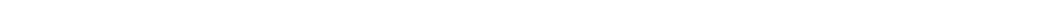<table style="width:88%; text-align:center;">
<tr style="color:white;">
<td style="background:"><strong>19</strong></td>
<td style="background:"><strong>5</strong></td>
<td style="background:"><strong>39</strong></td>
</tr>
</table>
